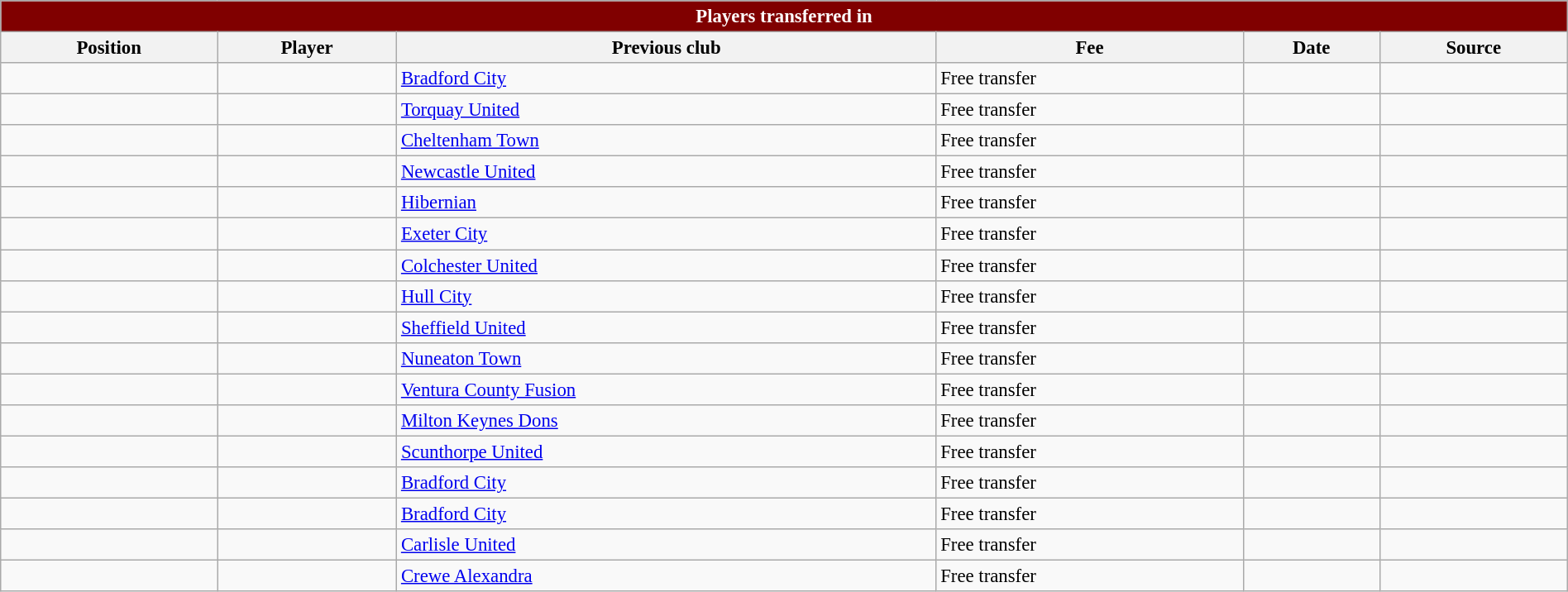<table class="wikitable sortable" style="width:100%; text-align:center; font-size:95%; text-align:left;">
<tr>
<th style="background: maroon; color:white" colspan="6">Players transferred in</th>
</tr>
<tr>
<th>Position</th>
<th>Player</th>
<th>Previous club</th>
<th>Fee</th>
<th>Date</th>
<th>Source</th>
</tr>
<tr>
<td></td>
<td></td>
<td><a href='#'>Bradford City</a></td>
<td>Free transfer</td>
<td></td>
<td></td>
</tr>
<tr>
<td></td>
<td></td>
<td><a href='#'>Torquay United</a></td>
<td>Free transfer</td>
<td></td>
<td></td>
</tr>
<tr>
<td></td>
<td></td>
<td><a href='#'>Cheltenham Town</a></td>
<td>Free transfer</td>
<td></td>
<td></td>
</tr>
<tr>
<td></td>
<td></td>
<td><a href='#'>Newcastle United</a></td>
<td>Free transfer</td>
<td></td>
<td></td>
</tr>
<tr>
<td></td>
<td></td>
<td><a href='#'>Hibernian</a></td>
<td>Free transfer</td>
<td></td>
<td></td>
</tr>
<tr>
<td></td>
<td></td>
<td><a href='#'>Exeter City</a></td>
<td>Free transfer</td>
<td></td>
<td></td>
</tr>
<tr>
<td></td>
<td></td>
<td><a href='#'>Colchester United</a></td>
<td>Free transfer</td>
<td></td>
<td></td>
</tr>
<tr>
<td></td>
<td></td>
<td><a href='#'>Hull City</a></td>
<td>Free transfer</td>
<td></td>
<td></td>
</tr>
<tr>
<td></td>
<td></td>
<td><a href='#'>Sheffield United</a></td>
<td>Free transfer</td>
<td></td>
<td></td>
</tr>
<tr>
<td></td>
<td></td>
<td><a href='#'>Nuneaton Town</a></td>
<td>Free transfer</td>
<td></td>
<td></td>
</tr>
<tr>
<td></td>
<td></td>
<td><a href='#'>Ventura County Fusion</a></td>
<td>Free transfer</td>
<td></td>
<td></td>
</tr>
<tr>
<td></td>
<td></td>
<td><a href='#'>Milton Keynes Dons</a></td>
<td>Free transfer</td>
<td></td>
<td></td>
</tr>
<tr>
<td></td>
<td></td>
<td><a href='#'>Scunthorpe United</a></td>
<td>Free transfer</td>
<td></td>
<td></td>
</tr>
<tr>
<td></td>
<td></td>
<td><a href='#'>Bradford City</a></td>
<td>Free transfer</td>
<td></td>
<td></td>
</tr>
<tr>
<td></td>
<td></td>
<td><a href='#'>Bradford City</a></td>
<td>Free transfer</td>
<td></td>
<td></td>
</tr>
<tr>
<td></td>
<td></td>
<td><a href='#'>Carlisle United</a></td>
<td>Free transfer</td>
<td></td>
<td></td>
</tr>
<tr>
<td></td>
<td></td>
<td><a href='#'>Crewe Alexandra</a></td>
<td>Free transfer</td>
<td></td>
<td></td>
</tr>
</table>
